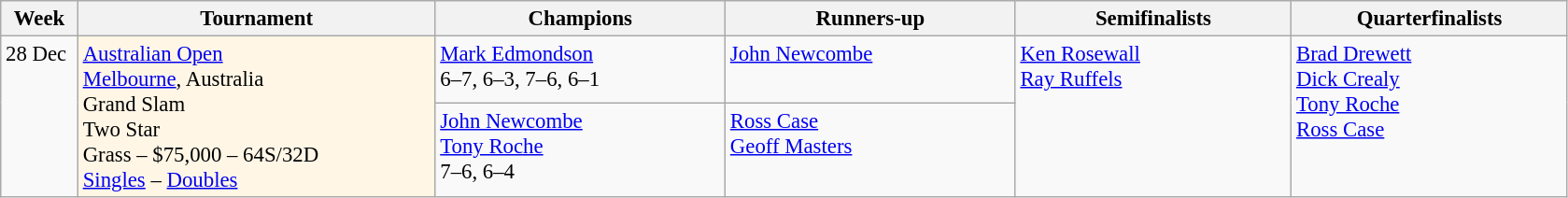<table class=wikitable style=font-size:95%>
<tr>
<th style="width:48px;">Week</th>
<th style="width:248px;">Tournament</th>
<th style="width:200px;">Champions</th>
<th style="width:200px;">Runners-up</th>
<th style="width:190px;">Semifinalists</th>
<th style="width:190px;">Quarterfinalists</th>
</tr>
<tr valign=top>
<td rowspan=2>28 Dec</td>
<td style="background:#FFF6E6 ;" rowspan="2"><a href='#'>Australian Open</a><br> <a href='#'>Melbourne</a>, Australia <br> Grand Slam <br> Two Star <br> Grass – $75,000 – 64S/32D <br> <a href='#'>Singles</a> – <a href='#'>Doubles</a></td>
<td> <a href='#'>Mark Edmondson</a> <br> 6–7, 6–3, 7–6, 6–1</td>
<td> <a href='#'>John Newcombe</a></td>
<td rowspan=2> <a href='#'>Ken Rosewall</a> <br>  <a href='#'>Ray Ruffels</a></td>
<td rowspan=2> <a href='#'>Brad Drewett</a> <br>  <a href='#'>Dick Crealy</a> <br>  <a href='#'>Tony Roche</a> <br>  <a href='#'>Ross Case</a></td>
</tr>
<tr valign=top>
<td> <a href='#'>John Newcombe</a> <br>  <a href='#'>Tony Roche</a> <br> 7–6, 6–4</td>
<td> <a href='#'>Ross Case</a> <br>  <a href='#'>Geoff Masters</a></td>
</tr>
</table>
